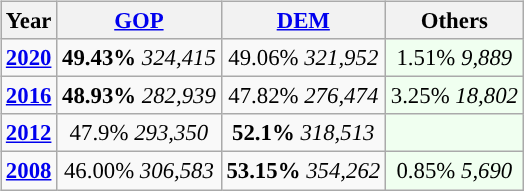<table class="wikitable" class="toccolours" style="float:right; margin:1em 0 1em 1em; font-size:95%;">
<tr>
<th>Year</th>
<th><a href='#'>GOP</a></th>
<th><a href='#'>DEM</a></th>
<th>Others</th>
</tr>
<tr>
<td style="text-align:center; "><strong><a href='#'>2020</a></strong></td>
<td style="text-align:center; "><strong>49.43%</strong> <em>324,415</em></td>
<td style="text-align:center; ">49.06% <em>321,952</em></td>
<td style="text-align:center; background:honeyDew;">1.51% <em>9,889</em></td>
</tr>
<tr>
<td style="text-align:center; "><strong><a href='#'>2016</a></strong></td>
<td style="text-align:center; "><strong>48.93%</strong> <em>282,939</em></td>
<td style="text-align:center; ">47.82% <em>276,474</em></td>
<td style="text-align:center; background:honeyDew;">3.25% <em>18,802</em></td>
</tr>
<tr>
<td style="text-align:center; "><strong><a href='#'>2012</a></strong></td>
<td style="text-align:center; ">47.9% <em>293,350</em></td>
<td style="text-align:center; "><strong>52.1%</strong> <em>318,513</em></td>
<td style="text-align:center; background:honeyDew;"></td>
</tr>
<tr>
<td style="text-align:center; "><strong><a href='#'>2008</a></strong></td>
<td style="text-align:center; ">46.00% <em>306,583</em></td>
<td style="text-align:center; "><strong>53.15%</strong> <em>354,262</em></td>
<td style="text-align:center; background:honeyDew;">0.85% <em>5,690</em></td>
</tr>
</table>
